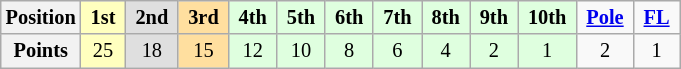<table class="wikitable" style="font-size: 85%; text-align:center">
<tr>
<th>Position</th>
<td style="background:#FFFFBF"> <strong>1st</strong> </td>
<td style="background:#DFDFDF"> <strong>2nd</strong> </td>
<td style="background:#FFDF9F"> <strong>3rd</strong> </td>
<td style="background:#DFFFDF"> <strong>4th</strong> </td>
<td style="background:#DFFFDF"> <strong>5th</strong> </td>
<td style="background:#DFFFDF"> <strong>6th</strong> </td>
<td style="background:#DFFFDF"> <strong>7th</strong> </td>
<td style="background:#DFFFDF"> <strong>8th</strong> </td>
<td style="background:#DFFFDF"> <strong>9th</strong> </td>
<td style="background:#DFFFDF"> <strong>10th</strong> </td>
<td> <strong><a href='#'>Pole</a></strong> </td>
<td> <strong><a href='#'>FL</a></strong> </td>
</tr>
<tr>
<th>Points</th>
<td style="background:#FFFFBF">25</td>
<td style="background:#DFDFDF">18</td>
<td style="background:#FFDF9F">15</td>
<td style="background:#DFFFDF">12</td>
<td style="background:#DFFFDF">10</td>
<td style="background:#DFFFDF">8</td>
<td style="background:#DFFFDF">6</td>
<td style="background:#DFFFDF">4</td>
<td style="background:#DFFFDF">2</td>
<td style="background:#DFFFDF">1</td>
<td>2</td>
<td>1</td>
</tr>
</table>
